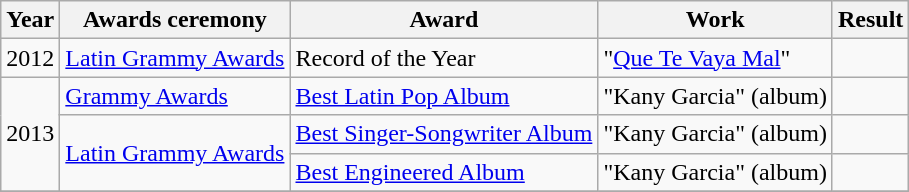<table class="wikitable">
<tr>
<th>Year</th>
<th>Awards ceremony</th>
<th>Award</th>
<th>Work</th>
<th>Result</th>
</tr>
<tr>
<td rowspan="1">2012</td>
<td><a href='#'>Latin Grammy Awards</a></td>
<td>Record of the Year</td>
<td>"<a href='#'>Que Te Vaya Mal</a>"</td>
<td></td>
</tr>
<tr>
<td rowspan="3">2013</td>
<td><a href='#'>Grammy Awards</a></td>
<td><a href='#'>Best Latin Pop Album</a></td>
<td>"Kany Garcia" (album)</td>
<td></td>
</tr>
<tr>
<td rowspan="2"><a href='#'>Latin Grammy Awards</a></td>
<td><a href='#'>Best Singer-Songwriter Album</a></td>
<td>"Kany Garcia" (album)</td>
<td></td>
</tr>
<tr>
<td><a href='#'>Best Engineered Album</a></td>
<td>"Kany Garcia" (album)</td>
<td></td>
</tr>
<tr>
</tr>
</table>
